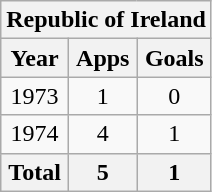<table class="wikitable" style="text-align:center">
<tr>
<th colspan=3>Republic of Ireland</th>
</tr>
<tr>
<th>Year</th>
<th>Apps</th>
<th>Goals</th>
</tr>
<tr>
<td>1973</td>
<td>1</td>
<td>0</td>
</tr>
<tr>
<td>1974</td>
<td>4</td>
<td>1</td>
</tr>
<tr>
<th>Total</th>
<th>5</th>
<th>1</th>
</tr>
</table>
